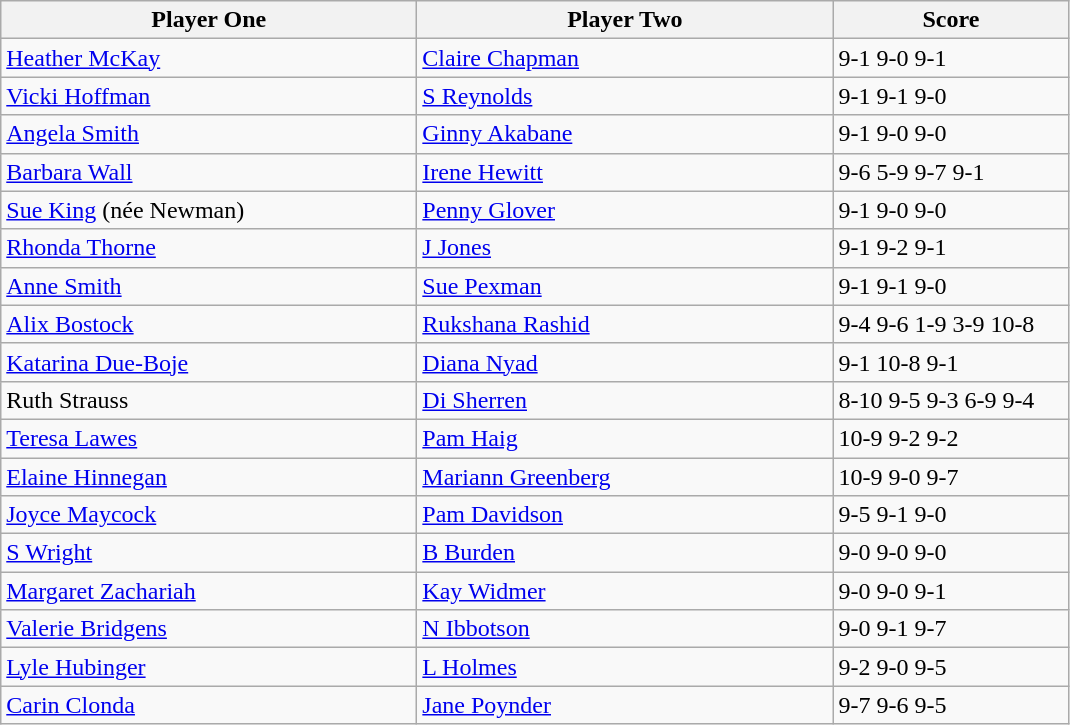<table class="wikitable">
<tr>
<th width=270>Player One</th>
<th width=270>Player Two</th>
<th width=150>Score</th>
</tr>
<tr>
<td> <a href='#'>Heather McKay</a></td>
<td> <a href='#'>Claire Chapman</a></td>
<td>9-1 9-0 9-1</td>
</tr>
<tr>
<td> <a href='#'>Vicki Hoffman</a></td>
<td> <a href='#'>S Reynolds</a></td>
<td>9-1 9-1 9-0</td>
</tr>
<tr>
<td> <a href='#'>Angela Smith</a></td>
<td> <a href='#'>Ginny Akabane</a></td>
<td>9-1 9-0 9-0</td>
</tr>
<tr>
<td> <a href='#'>Barbara Wall</a></td>
<td> <a href='#'>Irene Hewitt</a></td>
<td>9-6 5-9 9-7 9-1</td>
</tr>
<tr>
<td> <a href='#'>Sue King</a> (née Newman)</td>
<td> <a href='#'>Penny Glover</a></td>
<td>9-1 9-0 9-0</td>
</tr>
<tr>
<td> <a href='#'>Rhonda Thorne</a></td>
<td> <a href='#'>J Jones</a></td>
<td>9-1 9-2 9-1</td>
</tr>
<tr>
<td> <a href='#'>Anne Smith</a></td>
<td> <a href='#'>Sue Pexman</a></td>
<td>9-1 9-1 9-0</td>
</tr>
<tr>
<td> <a href='#'>Alix Bostock</a></td>
<td> <a href='#'>Rukshana Rashid</a></td>
<td>9-4 9-6 1-9 3-9 10-8</td>
</tr>
<tr>
<td> <a href='#'>Katarina Due-Boje</a></td>
<td> <a href='#'>Diana Nyad</a></td>
<td>9-1 10-8 9-1</td>
</tr>
<tr>
<td> Ruth Strauss</td>
<td> <a href='#'>Di Sherren</a></td>
<td>8-10 9-5 9-3 6-9 9-4</td>
</tr>
<tr>
<td> <a href='#'>Teresa Lawes</a></td>
<td> <a href='#'>Pam Haig</a></td>
<td>10-9 9-2 9-2</td>
</tr>
<tr>
<td> <a href='#'>Elaine Hinnegan</a></td>
<td> <a href='#'>Mariann Greenberg</a></td>
<td>10-9 9-0 9-7</td>
</tr>
<tr>
<td> <a href='#'>Joyce Maycock</a></td>
<td> <a href='#'>Pam Davidson</a></td>
<td>9-5 9-1 9-0</td>
</tr>
<tr>
<td> <a href='#'>S Wright</a></td>
<td> <a href='#'>B Burden</a></td>
<td>9-0 9-0 9-0</td>
</tr>
<tr>
<td> <a href='#'>Margaret Zachariah</a></td>
<td> <a href='#'>Kay Widmer</a></td>
<td>9-0 9-0 9-1</td>
</tr>
<tr>
<td> <a href='#'>Valerie Bridgens</a></td>
<td> <a href='#'>N Ibbotson</a></td>
<td>9-0 9-1 9-7</td>
</tr>
<tr>
<td> <a href='#'>Lyle Hubinger</a></td>
<td> <a href='#'>L Holmes</a></td>
<td>9-2 9-0 9-5</td>
</tr>
<tr>
<td> <a href='#'>Carin Clonda</a></td>
<td> <a href='#'>Jane Poynder</a></td>
<td>9-7 9-6 9-5</td>
</tr>
</table>
